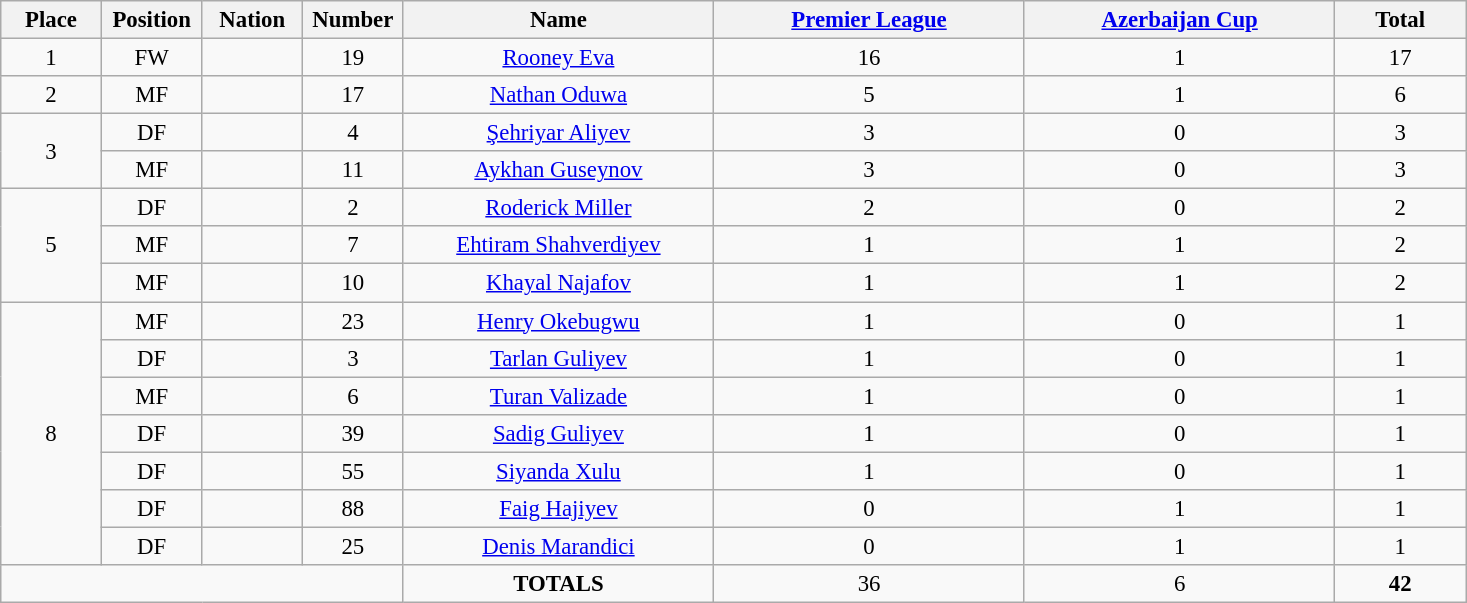<table class="wikitable" style="font-size: 95%; text-align: center;">
<tr>
<th width=60>Place</th>
<th width=60>Position</th>
<th width=60>Nation</th>
<th width=60>Number</th>
<th width=200>Name</th>
<th width=200><a href='#'>Premier League</a></th>
<th width=200><a href='#'>Azerbaijan Cup</a></th>
<th width=80><strong>Total</strong></th>
</tr>
<tr>
<td>1</td>
<td>FW</td>
<td></td>
<td>19</td>
<td><a href='#'>Rooney Eva</a></td>
<td>16</td>
<td>1</td>
<td>17</td>
</tr>
<tr>
<td>2</td>
<td>MF</td>
<td></td>
<td>17</td>
<td><a href='#'>Nathan Oduwa</a></td>
<td>5</td>
<td>1</td>
<td>6</td>
</tr>
<tr>
<td rowspan="2">3</td>
<td>DF</td>
<td></td>
<td>4</td>
<td><a href='#'>Şehriyar Aliyev</a></td>
<td>3</td>
<td>0</td>
<td>3</td>
</tr>
<tr>
<td>MF</td>
<td></td>
<td>11</td>
<td><a href='#'>Aykhan Guseynov</a></td>
<td>3</td>
<td>0</td>
<td>3</td>
</tr>
<tr>
<td rowspan="3">5</td>
<td>DF</td>
<td></td>
<td>2</td>
<td><a href='#'>Roderick Miller</a></td>
<td>2</td>
<td>0</td>
<td>2</td>
</tr>
<tr>
<td>MF</td>
<td></td>
<td>7</td>
<td><a href='#'>Ehtiram Shahverdiyev</a></td>
<td>1</td>
<td>1</td>
<td>2</td>
</tr>
<tr>
<td>MF</td>
<td></td>
<td>10</td>
<td><a href='#'>Khayal Najafov</a></td>
<td>1</td>
<td>1</td>
<td>2</td>
</tr>
<tr>
<td rowspan="7">8</td>
<td>MF</td>
<td></td>
<td>23</td>
<td><a href='#'>Henry Okebugwu</a></td>
<td>1</td>
<td>0</td>
<td>1</td>
</tr>
<tr>
<td>DF</td>
<td></td>
<td>3</td>
<td><a href='#'>Tarlan Guliyev</a></td>
<td>1</td>
<td>0</td>
<td>1</td>
</tr>
<tr>
<td>MF</td>
<td></td>
<td>6</td>
<td><a href='#'>Turan Valizade</a></td>
<td>1</td>
<td>0</td>
<td>1</td>
</tr>
<tr>
<td>DF</td>
<td></td>
<td>39</td>
<td><a href='#'>Sadig Guliyev</a></td>
<td>1</td>
<td>0</td>
<td>1</td>
</tr>
<tr>
<td>DF</td>
<td></td>
<td>55</td>
<td><a href='#'>Siyanda Xulu</a></td>
<td>1</td>
<td>0</td>
<td>1</td>
</tr>
<tr>
<td>DF</td>
<td></td>
<td>88</td>
<td><a href='#'>Faig Hajiyev</a></td>
<td>0</td>
<td>1</td>
<td>1</td>
</tr>
<tr>
<td>DF</td>
<td></td>
<td>25</td>
<td><a href='#'>Denis Marandici</a></td>
<td>0</td>
<td>1</td>
<td>1</td>
</tr>
<tr>
<td colspan="4"></td>
<td><strong>TOTALS</strong></td>
<td>36</td>
<td>6</td>
<td><strong>42</strong></td>
</tr>
</table>
